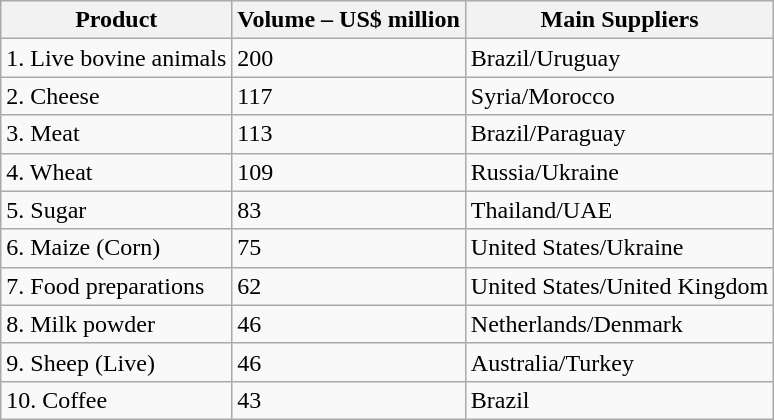<table class="wikitable">
<tr>
<th>Product</th>
<th>Volume – US$ million</th>
<th>Main Suppliers</th>
</tr>
<tr>
<td>1. Live bovine animals</td>
<td>200</td>
<td>Brazil/Uruguay</td>
</tr>
<tr>
<td>2. Cheese</td>
<td>117</td>
<td>Syria/Morocco</td>
</tr>
<tr>
<td>3. Meat</td>
<td>113</td>
<td>Brazil/Paraguay</td>
</tr>
<tr>
<td>4. Wheat</td>
<td>109</td>
<td>Russia/Ukraine</td>
</tr>
<tr>
<td>5. Sugar</td>
<td>83</td>
<td>Thailand/UAE</td>
</tr>
<tr>
<td>6. Maize (Corn)</td>
<td>75</td>
<td>United States/Ukraine</td>
</tr>
<tr>
<td>7. Food preparations</td>
<td>62</td>
<td>United States/United Kingdom</td>
</tr>
<tr>
<td>8. Milk powder</td>
<td>46</td>
<td>Netherlands/Denmark</td>
</tr>
<tr>
<td>9. Sheep (Live)</td>
<td>46</td>
<td>Australia/Turkey</td>
</tr>
<tr>
<td>10. Coffee</td>
<td>43</td>
<td>Brazil</td>
</tr>
</table>
